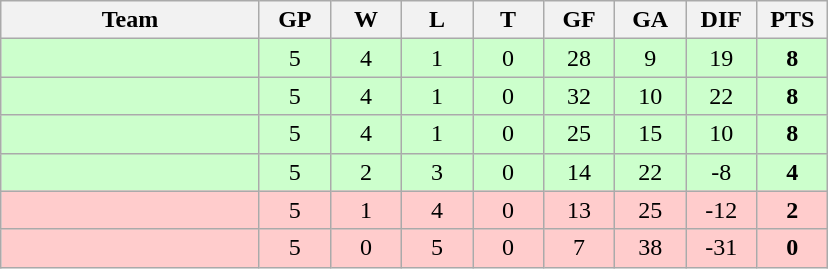<table class="wikitable" style="text-align:center;">
<tr>
<th width=165>Team</th>
<th width=40>GP</th>
<th width=40>W</th>
<th width=40>L</th>
<th width=40>T</th>
<th width=40>GF</th>
<th width=40>GA</th>
<th width=40>DIF</th>
<th width=40>PTS</th>
</tr>
<tr style="background:#ccffcc;">
<td align=left></td>
<td>5</td>
<td>4</td>
<td>1</td>
<td>0</td>
<td>28</td>
<td>9</td>
<td>19</td>
<td><strong>8</strong></td>
</tr>
<tr style="background:#ccffcc;">
<td align=left></td>
<td>5</td>
<td>4</td>
<td>1</td>
<td>0</td>
<td>32</td>
<td>10</td>
<td>22</td>
<td><strong>8</strong></td>
</tr>
<tr style="background:#ccffcc;">
<td align=left></td>
<td>5</td>
<td>4</td>
<td>1</td>
<td>0</td>
<td>25</td>
<td>15</td>
<td>10</td>
<td><strong>8</strong></td>
</tr>
<tr style="background:#ccffcc;">
<td align=left></td>
<td>5</td>
<td>2</td>
<td>3</td>
<td>0</td>
<td>14</td>
<td>22</td>
<td>-8</td>
<td><strong>4</strong></td>
</tr>
<tr style="background:#ffcccc;">
<td align=left></td>
<td>5</td>
<td>1</td>
<td>4</td>
<td>0</td>
<td>13</td>
<td>25</td>
<td>-12</td>
<td><strong>2</strong></td>
</tr>
<tr style="background:#ffcccc;">
<td align=left></td>
<td>5</td>
<td>0</td>
<td>5</td>
<td>0</td>
<td>7</td>
<td>38</td>
<td>-31</td>
<td><strong>0</strong></td>
</tr>
</table>
